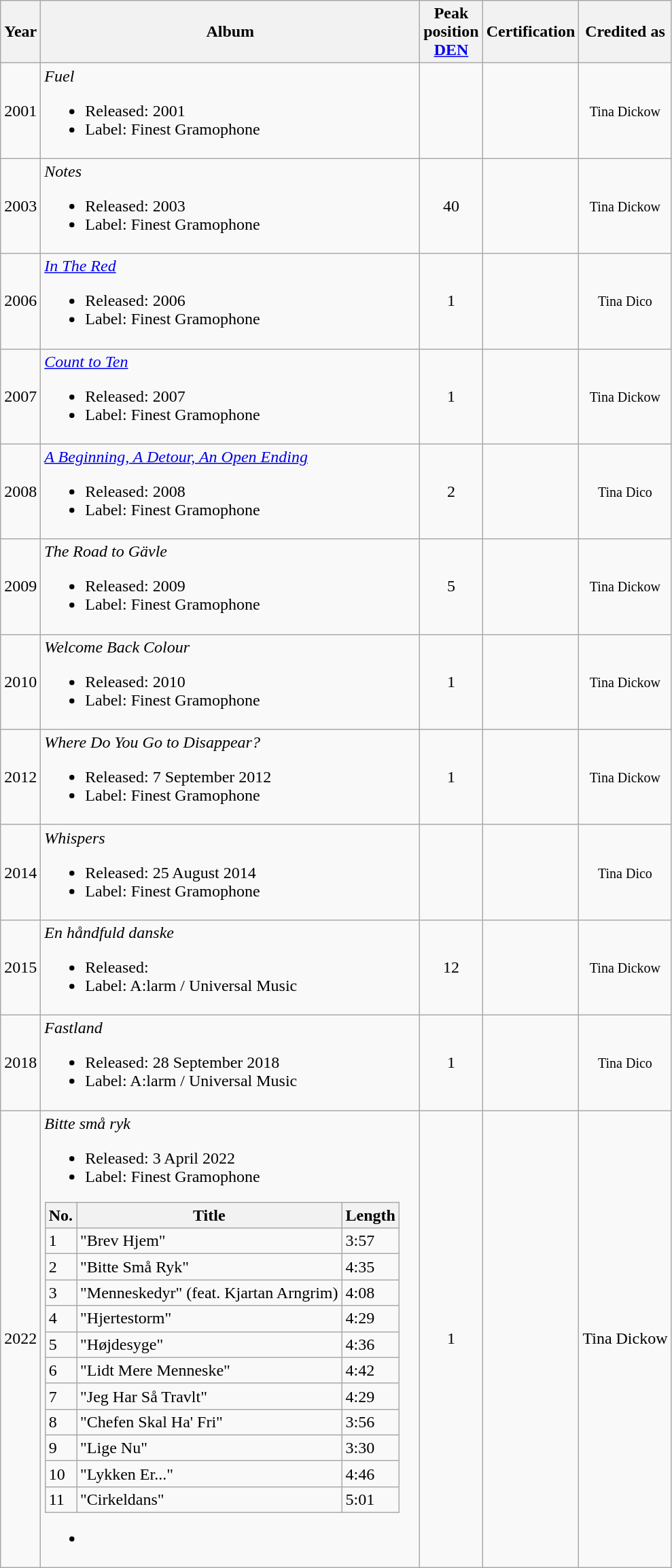<table class="wikitable">
<tr>
<th>Year</th>
<th>Album</th>
<th>Peak <br>position <br><a href='#'>DEN</a> <br></th>
<th>Certification</th>
<th>Credited as</th>
</tr>
<tr>
<td style="text-align:center;">2001</td>
<td><em>Fuel</em><br><ul><li>Released: 2001</li><li>Label: Finest Gramophone</li></ul></td>
<td style="text-align:center;"></td>
<td style="text-align:center;"></td>
<td style="text-align:center;"><small>Tina Dickow</small></td>
</tr>
<tr>
<td style="text-align:center;">2003</td>
<td><em>Notes</em><br><ul><li>Released: 2003</li><li>Label: Finest Gramophone</li></ul></td>
<td style="text-align:center;">40</td>
<td style="text-align:center;"></td>
<td style="text-align:center;"><small>Tina Dickow</small></td>
</tr>
<tr>
<td style="text-align:center;">2006</td>
<td><em><a href='#'>In The Red</a></em><br><ul><li>Released: 2006</li><li>Label: Finest Gramophone</li></ul></td>
<td style="text-align:center;">1</td>
<td style="text-align:center;"></td>
<td style="text-align:center;"><small>Tina Dico</small></td>
</tr>
<tr>
<td style="text-align:center;">2007</td>
<td><em><a href='#'>Count to Ten</a></em><br><ul><li>Released: 2007</li><li>Label: Finest Gramophone</li></ul></td>
<td style="text-align:center;">1</td>
<td style="text-align:center;"></td>
<td style="text-align:center;"><small>Tina Dickow</small></td>
</tr>
<tr>
<td style="text-align:center;">2008</td>
<td><em><a href='#'>A Beginning, A Detour, An Open Ending</a></em><br><ul><li>Released: 2008</li><li>Label: Finest Gramophone</li></ul></td>
<td style="text-align:center;">2</td>
<td style="text-align:center;"></td>
<td style="text-align:center;"><small>Tina Dico</small></td>
</tr>
<tr>
<td style="text-align:center;">2009</td>
<td><em>The Road to Gävle</em><br><ul><li>Released: 2009</li><li>Label: Finest Gramophone</li></ul></td>
<td style="text-align:center;">5</td>
<td style="text-align:center;"></td>
<td style="text-align:center;"><small>Tina Dickow</small></td>
</tr>
<tr>
<td style="text-align:center;">2010</td>
<td><em>Welcome Back Colour</em><br><ul><li>Released: 2010</li><li>Label: Finest Gramophone</li></ul>
</td>
<td style="text-align:center;">1</td>
<td style="text-align:center;"></td>
<td style="text-align:center;"><small>Tina Dickow</small></td>
</tr>
<tr>
<td style="text-align:center;">2012</td>
<td><em>Where Do You Go to Disappear?</em><br><ul><li>Released: 7 September 2012</li><li>Label: Finest Gramophone</li></ul></td>
<td style="text-align:center;">1</td>
<td style="text-align:center;"></td>
<td style="text-align:center;"><small>Tina Dickow</small></td>
</tr>
<tr>
<td style="text-align:center;">2014</td>
<td><em>Whispers</em><br><ul><li>Released: 25 August 2014</li><li>Label: Finest Gramophone</li></ul></td>
<td style="text-align:center;"></td>
<td style="text-align:center;"></td>
<td style="text-align:center;"><small>Tina Dico</small></td>
</tr>
<tr>
<td style="text-align:center;">2015</td>
<td><em>En håndfuld danske</em><br><ul><li>Released:</li><li>Label: A:larm / Universal Music</li></ul></td>
<td style="text-align:center;">12</td>
<td style="text-align:center;"></td>
<td style="text-align:center;"><small>Tina Dickow</small></td>
</tr>
<tr>
<td style="text-align:center;">2018</td>
<td><em>Fastland</em><br><ul><li>Released: 28 September 2018</li><li>Label: A:larm / Universal Music</li></ul></td>
<td style="text-align:center;">1<br></td>
<td style="text-align:center;"></td>
<td style="text-align:center;"><small>Tina Dico</small></td>
</tr>
<tr>
<td>2022</td>
<td><em>Bitte små ryk</em><br><ul><li>Released: 3 April 2022</li><li>Label: Finest Gramophone</li></ul><table class="wikitable">
<tr>
<th>No.</th>
<th>Title</th>
<th>Length</th>
</tr>
<tr>
<td>1</td>
<td>"Brev Hjem"</td>
<td>3:57</td>
</tr>
<tr>
<td>2</td>
<td>"Bitte Små Ryk"</td>
<td>4:35</td>
</tr>
<tr>
<td>3</td>
<td>"Menneskedyr" (feat. Kjartan Arngrim)</td>
<td>4:08</td>
</tr>
<tr>
<td>4</td>
<td>"Hjertestorm"</td>
<td>4:29</td>
</tr>
<tr>
<td>5</td>
<td>"Højdesyge"</td>
<td>4:36</td>
</tr>
<tr>
<td>6</td>
<td>"Lidt Mere Menneske"</td>
<td>4:42</td>
</tr>
<tr>
<td>7</td>
<td>"Jeg Har Så Travlt"</td>
<td>4:29</td>
</tr>
<tr>
<td>8</td>
<td>"Chefen Skal Ha' Fri"</td>
<td>3:56</td>
</tr>
<tr>
<td>9</td>
<td>"Lige Nu"</td>
<td>3:30</td>
</tr>
<tr>
<td>10</td>
<td>"Lykken Er..."</td>
<td>4:46</td>
</tr>
<tr>
<td>11</td>
<td>"Cirkeldans"</td>
<td>5:01</td>
</tr>
</table>
<ul><li></li></ul></td>
<td style="text-align:center;">1<br></td>
<td></td>
<td>Tina Dickow</td>
</tr>
</table>
